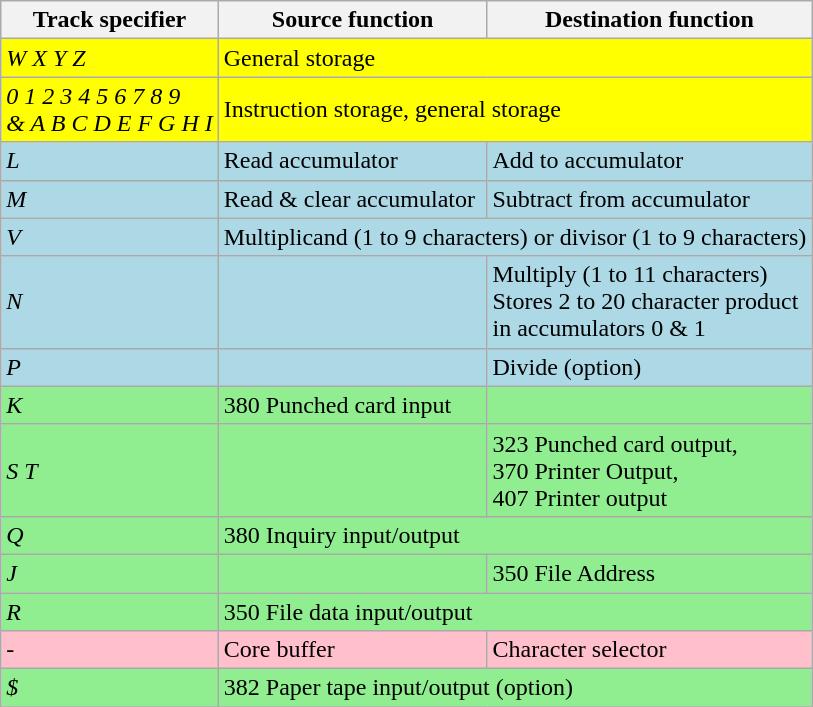<table class="wikitable" align="left">
<tr>
<th>Track specifier</th>
<th>Source function</th>
<th>Destination function</th>
</tr>
<tr BGCOLOR="yellow">
<td><em>W X Y Z</em></td>
<td colspan=2>General storage</td>
</tr>
<tr BGCOLOR="yellow">
<td><em>0 1 2 3 4 5 6 7 8 9<br>& A B C D E F G H I</em></td>
<td colspan=2>Instruction storage, general storage</td>
</tr>
<tr BGCOLOR="lightblue">
<td><em>L</em></td>
<td>Read accumulator</td>
<td>Add to accumulator</td>
</tr>
<tr BGCOLOR="lightblue">
<td><em>M</em></td>
<td>Read & clear accumulator</td>
<td>Subtract from accumulator</td>
</tr>
<tr BGCOLOR="lightblue">
<td><em>V</em></td>
<td colspan=2>Multiplicand (1 to 9 characters) or divisor (1 to 9 characters)</td>
</tr>
<tr BGCOLOR="lightblue">
<td><em>N</em></td>
<td></td>
<td>Multiply (1 to 11 characters)<br>Stores 2 to 20 character product<br>in accumulators 0 & 1</td>
</tr>
<tr BGCOLOR="lightblue">
<td><em>P</em></td>
<td></td>
<td>Divide (option)</td>
</tr>
<tr BGCOLOR="lightgreen">
<td><em>K</em></td>
<td>380 Punched card input</td>
<td></td>
</tr>
<tr BGCOLOR="lightgreen">
<td><em>S T</em></td>
<td></td>
<td>323 Punched card output,<br>370 Printer Output,<br>407 Printer output</td>
</tr>
<tr BGCOLOR="lightgreen">
<td><em>Q</em></td>
<td colspan=2>380 Inquiry input/output</td>
</tr>
<tr BGCOLOR="lightgreen">
<td><em>J</em></td>
<td></td>
<td>350 File Address</td>
</tr>
<tr BGCOLOR="lightgreen">
<td><em>R</em></td>
<td colspan=2>350 File data input/output</td>
</tr>
<tr BGCOLOR="pink">
<td><em>-</em></td>
<td>Core buffer</td>
<td>Character selector</td>
</tr>
<tr BGCOLOR="lightgreen">
<td><em>$</em></td>
<td colspan=2>382 Paper tape input/output (option)</td>
</tr>
<tr>
</tr>
</table>
